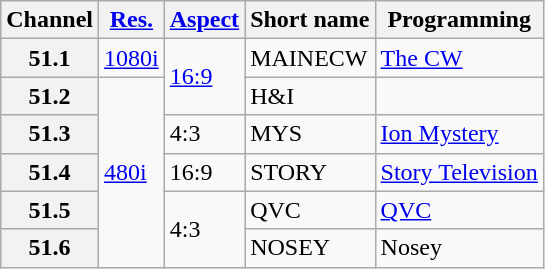<table class="wikitable">
<tr>
<th>Channel</th>
<th><a href='#'>Res.</a></th>
<th><a href='#'>Aspect</a></th>
<th>Short name</th>
<th>Programming</th>
</tr>
<tr>
<th scope = "row">51.1</th>
<td><a href='#'>1080i</a></td>
<td rowspan="2"><a href='#'>16:9</a></td>
<td>MAINECW</td>
<td><a href='#'>The CW</a></td>
</tr>
<tr>
<th scope = "row">51.2</th>
<td rowspan="5"><a href='#'>480i</a></td>
<td>H&I</td>
<td></td>
</tr>
<tr>
<th scope = "row">51.3</th>
<td>4:3</td>
<td>MYS</td>
<td><a href='#'>Ion Mystery</a></td>
</tr>
<tr>
<th scope = "row">51.4</th>
<td>16:9</td>
<td>STORY</td>
<td><a href='#'>Story Television</a></td>
</tr>
<tr>
<th scope = "row">51.5</th>
<td rowspan=2>4:3</td>
<td>QVC</td>
<td><a href='#'>QVC</a></td>
</tr>
<tr>
<th scope = "row">51.6</th>
<td>NOSEY</td>
<td>Nosey</td>
</tr>
</table>
